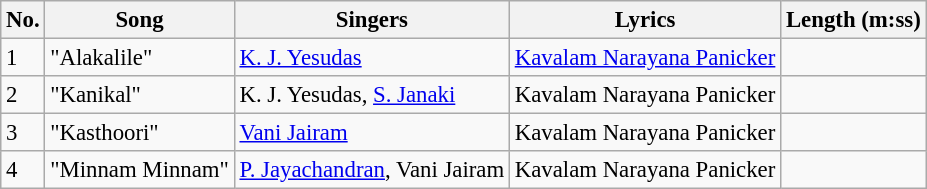<table class="wikitable" style="font-size:95%;">
<tr>
<th>No.</th>
<th>Song</th>
<th>Singers</th>
<th>Lyrics</th>
<th>Length (m:ss)</th>
</tr>
<tr>
<td>1</td>
<td>"Alakalile"</td>
<td><a href='#'>K. J. Yesudas</a></td>
<td><a href='#'>Kavalam Narayana Panicker</a></td>
<td></td>
</tr>
<tr>
<td>2</td>
<td>"Kanikal"</td>
<td>K. J. Yesudas, <a href='#'>S. Janaki</a></td>
<td>Kavalam Narayana Panicker</td>
<td></td>
</tr>
<tr>
<td>3</td>
<td>"Kasthoori"</td>
<td><a href='#'>Vani Jairam</a></td>
<td>Kavalam Narayana Panicker</td>
<td></td>
</tr>
<tr>
<td>4</td>
<td>"Minnam Minnam"</td>
<td><a href='#'>P. Jayachandran</a>, Vani Jairam</td>
<td>Kavalam Narayana Panicker</td>
<td></td>
</tr>
</table>
